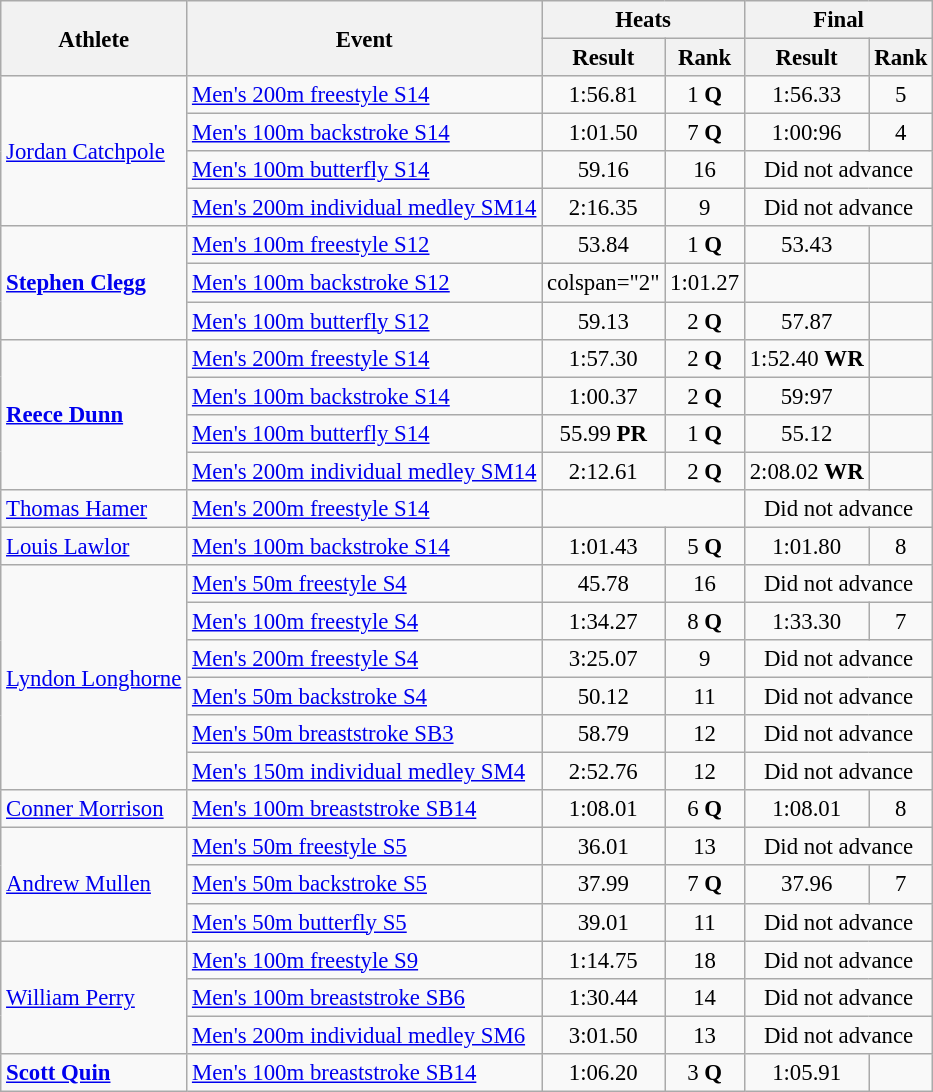<table class=wikitable style="font-size:95%">
<tr>
<th rowspan="2">Athlete</th>
<th rowspan="2">Event</th>
<th colspan="2">Heats</th>
<th colspan="2">Final</th>
</tr>
<tr>
<th>Result</th>
<th>Rank</th>
<th>Result</th>
<th>Rank</th>
</tr>
<tr align=center>
<td align=left rowspan=4><a href='#'>Jordan Catchpole</a></td>
<td align=left><a href='#'>Men's 200m freestyle S14</a></td>
<td>1:56.81</td>
<td>1 <strong>Q</strong></td>
<td>1:56.33</td>
<td>5</td>
</tr>
<tr align=center>
<td align=left><a href='#'>Men's 100m backstroke S14</a></td>
<td>1:01.50</td>
<td>7 <strong>Q</strong></td>
<td>1:00:96</td>
<td>4</td>
</tr>
<tr align=center>
<td align=left><a href='#'>Men's 100m butterfly S14</a></td>
<td>59.16</td>
<td>16</td>
<td colspan=2>Did not advance</td>
</tr>
<tr align=center>
<td align=left><a href='#'>Men's  200m individual medley SM14</a></td>
<td>2:16.35</td>
<td>9</td>
<td colspan=2>Did not advance</td>
</tr>
<tr align=center>
<td align=left rowspan=3><strong><a href='#'>Stephen Clegg</a></strong></td>
<td align=left><a href='#'>Men's 100m freestyle S12</a></td>
<td>53.84</td>
<td>1 <strong>Q</strong></td>
<td>53.43</td>
<td></td>
</tr>
<tr align=center>
<td align=left><a href='#'>Men's 100m backstroke S12</a></td>
<td>colspan="2" </td>
<td>1:01.27</td>
<td></td>
</tr>
<tr align=center>
<td align=left><a href='#'>Men's 100m butterfly S12</a></td>
<td>59.13</td>
<td>2 <strong>Q</strong></td>
<td>57.87</td>
<td></td>
</tr>
<tr align=center>
<td rowspan=4 align=left><strong><a href='#'>Reece Dunn</a></strong></td>
<td align=left><a href='#'>Men's 200m freestyle S14</a></td>
<td>1:57.30</td>
<td>2 <strong>Q</strong></td>
<td>1:52.40 <strong>WR</strong></td>
<td></td>
</tr>
<tr align=center>
<td align=left><a href='#'>Men's 100m backstroke S14</a></td>
<td>1:00.37</td>
<td>2 <strong>Q</strong></td>
<td>59:97</td>
<td></td>
</tr>
<tr align=center>
<td align=left><a href='#'>Men's 100m butterfly S14</a></td>
<td>55.99 <strong>PR</strong></td>
<td>1 <strong>Q</strong></td>
<td>55.12</td>
<td></td>
</tr>
<tr align=center>
<td align=left><a href='#'>Men's 200m individual medley SM14</a></td>
<td>2:12.61</td>
<td>2 <strong>Q</strong></td>
<td>2:08.02 <strong>WR</strong></td>
<td></td>
</tr>
<tr align=center>
<td align=left><a href='#'>Thomas Hamer</a></td>
<td align=left><a href='#'>Men's 200m freestyle S14</a></td>
<td colspan="2"></td>
<td colspan="2">Did not advance</td>
</tr>
<tr align=center>
<td align=left><a href='#'>Louis Lawlor</a></td>
<td align=left><a href='#'>Men's 100m backstroke S14</a></td>
<td>1:01.43</td>
<td>5 <strong>Q</strong></td>
<td>1:01.80</td>
<td>8</td>
</tr>
<tr align=center>
<td align=left rowspan=6><a href='#'>Lyndon Longhorne</a></td>
<td align=left><a href='#'>Men's 50m freestyle S4</a></td>
<td>45.78</td>
<td>16</td>
<td colspan=2>Did not advance</td>
</tr>
<tr align=center>
<td align=left><a href='#'>Men's 100m freestyle S4</a></td>
<td>1:34.27</td>
<td>8 <strong>Q</strong></td>
<td>1:33.30</td>
<td>7</td>
</tr>
<tr align=center>
<td align=left><a href='#'>Men's 200m freestyle S4</a></td>
<td>3:25.07</td>
<td>9</td>
<td colspan=2>Did not advance</td>
</tr>
<tr align=center>
<td align=left><a href='#'>Men's 50m backstroke S4</a></td>
<td>50.12</td>
<td>11</td>
<td colspan=2>Did not advance</td>
</tr>
<tr align=center>
<td align=left><a href='#'>Men's 50m breaststroke SB3</a></td>
<td>58.79</td>
<td>12</td>
<td colspan=2>Did not advance</td>
</tr>
<tr align=center>
<td align=left><a href='#'>Men's 150m individual medley SM4</a></td>
<td>2:52.76</td>
<td>12</td>
<td colspan=2>Did not advance</td>
</tr>
<tr align=center>
<td align=left><a href='#'>Conner Morrison</a></td>
<td align=left><a href='#'>Men's 100m breaststroke SB14</a></td>
<td>1:08.01</td>
<td>6 <strong>Q</strong></td>
<td>1:08.01</td>
<td>8</td>
</tr>
<tr align=center>
<td align=left rowspan=3><a href='#'>Andrew Mullen</a></td>
<td align=left><a href='#'>Men's 50m freestyle S5</a></td>
<td>36.01</td>
<td>13</td>
<td colspan=2>Did not advance</td>
</tr>
<tr align=center>
<td align=left><a href='#'>Men's 50m backstroke S5</a></td>
<td>37.99</td>
<td>7 <strong>Q</strong></td>
<td>37.96</td>
<td>7</td>
</tr>
<tr align=center>
<td align=left><a href='#'>Men's 50m butterfly S5</a></td>
<td>39.01</td>
<td>11</td>
<td colspan=2>Did not advance</td>
</tr>
<tr align=center>
<td align=left rowspan=3><a href='#'>William Perry</a></td>
<td align=left><a href='#'>Men's 100m freestyle S9</a></td>
<td>1:14.75</td>
<td>18</td>
<td colspan=2>Did not advance</td>
</tr>
<tr align=center>
<td align=left><a href='#'>Men's 100m breaststroke SB6</a></td>
<td>1:30.44</td>
<td>14</td>
<td colspan=2>Did not advance</td>
</tr>
<tr align=center>
<td align=left><a href='#'>Men's 200m individual medley SM6</a></td>
<td>3:01.50</td>
<td>13</td>
<td colspan=2>Did not advance</td>
</tr>
<tr align=center>
<td align=left><strong><a href='#'>Scott Quin</a></strong></td>
<td align=left><a href='#'>Men's 100m breaststroke SB14</a></td>
<td>1:06.20</td>
<td>3 <strong>Q</strong></td>
<td>1:05.91</td>
<td></td>
</tr>
</table>
